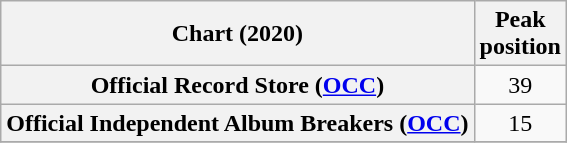<table class="wikitable plainrowheaders" style="text-align:center">
<tr>
<th scope="col">Chart (2020)</th>
<th scope="col">Peak<br>position</th>
</tr>
<tr>
<th scope="row">Official Record Store (<a href='#'>OCC</a>)</th>
<td>39</td>
</tr>
<tr>
<th scope="row">Official Independent Album Breakers (<a href='#'>OCC</a>)</th>
<td>15</td>
</tr>
<tr>
</tr>
</table>
